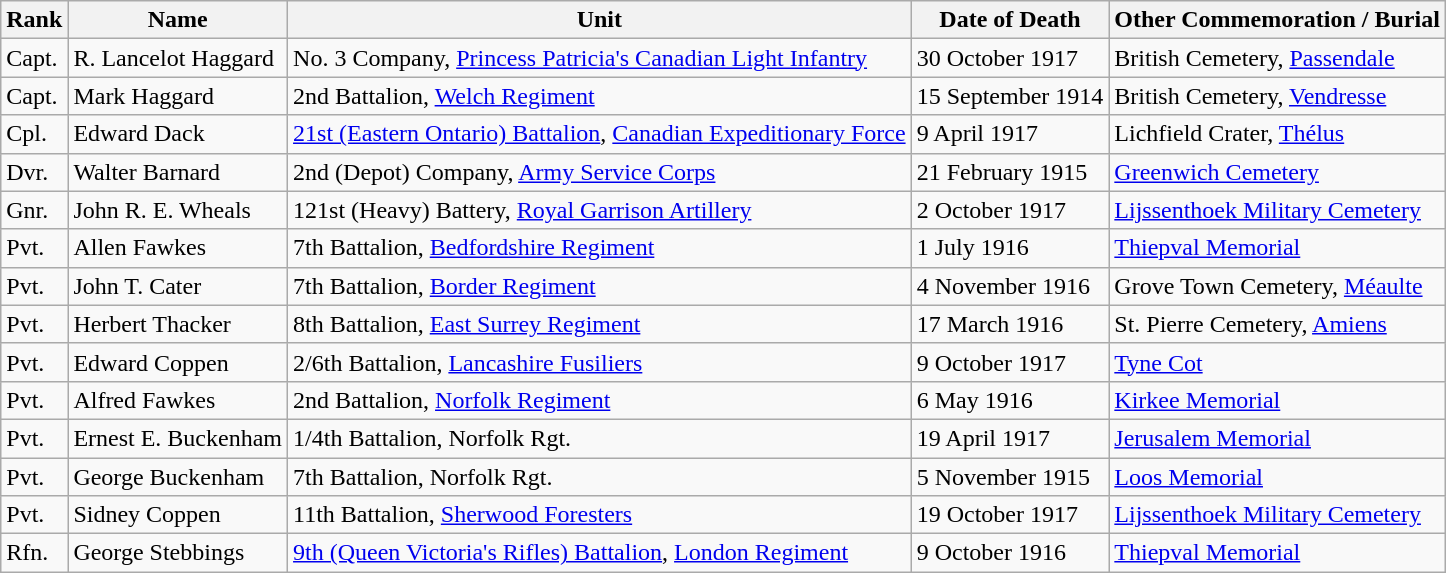<table class="wikitable">
<tr>
<th>Rank</th>
<th>Name</th>
<th>Unit</th>
<th>Date of Death</th>
<th>Other Commemoration / Burial</th>
</tr>
<tr>
<td>Capt.</td>
<td>R. Lancelot Haggard</td>
<td>No. 3 Company, <a href='#'>Princess Patricia's Canadian Light Infantry</a></td>
<td>30 October 1917</td>
<td>British Cemetery, <a href='#'>Passendale</a></td>
</tr>
<tr>
<td>Capt.</td>
<td>Mark Haggard</td>
<td>2nd Battalion, <a href='#'>Welch Regiment</a></td>
<td>15 September 1914</td>
<td>British Cemetery, <a href='#'>Vendresse</a></td>
</tr>
<tr>
<td>Cpl.</td>
<td>Edward Dack</td>
<td><a href='#'>21st (Eastern Ontario) Battalion</a>, <a href='#'>Canadian Expeditionary Force</a></td>
<td>9 April 1917</td>
<td>Lichfield Crater, <a href='#'>Thélus</a></td>
</tr>
<tr>
<td>Dvr.</td>
<td>Walter Barnard</td>
<td>2nd (Depot) Company, <a href='#'>Army Service Corps</a></td>
<td>21 February 1915</td>
<td><a href='#'>Greenwich Cemetery</a></td>
</tr>
<tr>
<td>Gnr.</td>
<td>John R. E. Wheals</td>
<td>121st (Heavy) Battery, <a href='#'>Royal Garrison Artillery</a></td>
<td>2 October 1917</td>
<td><a href='#'>Lijssenthoek Military Cemetery</a></td>
</tr>
<tr>
<td>Pvt.</td>
<td>Allen Fawkes</td>
<td>7th Battalion, <a href='#'>Bedfordshire Regiment</a></td>
<td>1 July 1916</td>
<td><a href='#'>Thiepval Memorial</a></td>
</tr>
<tr>
<td>Pvt.</td>
<td>John T. Cater</td>
<td>7th Battalion, <a href='#'>Border Regiment</a></td>
<td>4 November 1916</td>
<td>Grove Town Cemetery, <a href='#'>Méaulte</a></td>
</tr>
<tr>
<td>Pvt.</td>
<td>Herbert Thacker</td>
<td>8th Battalion, <a href='#'>East Surrey Regiment</a></td>
<td>17 March 1916</td>
<td>St. Pierre Cemetery, <a href='#'>Amiens</a></td>
</tr>
<tr>
<td>Pvt.</td>
<td>Edward Coppen</td>
<td>2/6th Battalion, <a href='#'>Lancashire Fusiliers</a></td>
<td>9 October 1917</td>
<td><a href='#'>Tyne Cot</a></td>
</tr>
<tr>
<td>Pvt.</td>
<td>Alfred Fawkes</td>
<td>2nd Battalion, <a href='#'>Norfolk Regiment</a></td>
<td>6 May 1916</td>
<td><a href='#'>Kirkee Memorial</a></td>
</tr>
<tr>
<td>Pvt.</td>
<td>Ernest E. Buckenham</td>
<td>1/4th Battalion, Norfolk Rgt.</td>
<td>19 April 1917</td>
<td><a href='#'>Jerusalem Memorial</a></td>
</tr>
<tr>
<td>Pvt.</td>
<td>George Buckenham</td>
<td>7th Battalion, Norfolk Rgt.</td>
<td>5 November 1915</td>
<td><a href='#'>Loos Memorial</a></td>
</tr>
<tr>
<td>Pvt.</td>
<td>Sidney Coppen</td>
<td>11th Battalion, <a href='#'>Sherwood Foresters</a></td>
<td>19 October 1917</td>
<td><a href='#'>Lijssenthoek Military Cemetery</a></td>
</tr>
<tr>
<td>Rfn.</td>
<td>George Stebbings</td>
<td><a href='#'>9th (Queen Victoria's Rifles) Battalion</a>, <a href='#'>London Regiment</a></td>
<td>9 October 1916</td>
<td><a href='#'>Thiepval Memorial</a></td>
</tr>
</table>
